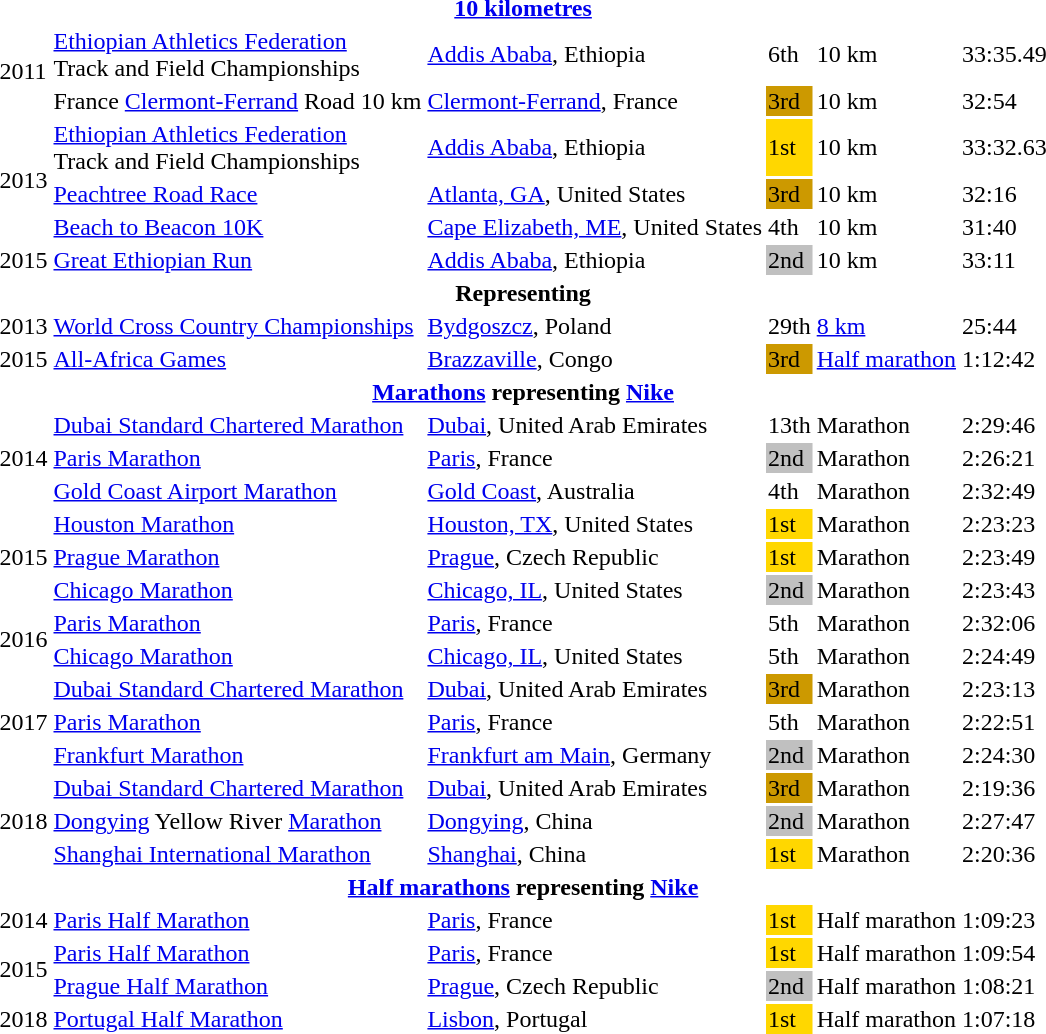<table>
<tr>
<th colspan="6"><a href='#'>10 kilometres</a></th>
</tr>
<tr>
<td rowspan=2>2011</td>
<td><a href='#'>Ethiopian Athletics Federation</a><br> Track and Field Championships</td>
<td><a href='#'>Addis Ababa</a>, Ethiopia</td>
<td>6th</td>
<td>10 km</td>
<td>33:35.49</td>
</tr>
<tr>
<td>France <a href='#'>Clermont-Ferrand</a> Road 10 km</td>
<td><a href='#'>Clermont-Ferrand</a>, France</td>
<td bgcolor=cc9900>3rd</td>
<td>10 km</td>
<td>32:54</td>
</tr>
<tr>
<td rowspan=3>2013</td>
<td><a href='#'>Ethiopian Athletics Federation</a><br> Track and Field Championships</td>
<td><a href='#'>Addis Ababa</a>, Ethiopia</td>
<td bgcolor=gold>1st</td>
<td>10 km</td>
<td>33:32.63</td>
</tr>
<tr>
<td><a href='#'>Peachtree Road Race</a></td>
<td><a href='#'>Atlanta, GA</a>, United States</td>
<td bgcolor=cc9900>3rd</td>
<td>10 km</td>
<td>32:16</td>
</tr>
<tr>
<td><a href='#'>Beach to Beacon 10K</a></td>
<td><a href='#'>Cape Elizabeth, ME</a>, United States</td>
<td>4th</td>
<td>10 km</td>
<td>31:40</td>
</tr>
<tr>
<td>2015</td>
<td><a href='#'>Great Ethiopian Run</a></td>
<td><a href='#'>Addis Ababa</a>, Ethiopia</td>
<td bgcolor=silver>2nd</td>
<td>10 km</td>
<td>33:11</td>
</tr>
<tr>
<th colspan="6">Representing </th>
</tr>
<tr>
<td>2013</td>
<td><a href='#'>World Cross Country Championships</a></td>
<td><a href='#'>Bydgoszcz</a>, Poland</td>
<td>29th</td>
<td><a href='#'>8 km</a></td>
<td>25:44</td>
</tr>
<tr>
<td>2015</td>
<td><a href='#'>All-Africa Games</a></td>
<td><a href='#'>Brazzaville</a>, Congo</td>
<td bgcolor=cc9900>3rd</td>
<td><a href='#'>Half marathon</a></td>
<td>1:12:42</td>
</tr>
<tr>
<th colspan="6"><a href='#'>Marathons</a> representing <a href='#'>Nike</a></th>
</tr>
<tr>
<td rowspan=3>2014</td>
<td><a href='#'>Dubai Standard Chartered Marathon</a></td>
<td><a href='#'>Dubai</a>, United Arab Emirates</td>
<td>13th</td>
<td>Marathon</td>
<td>2:29:46</td>
</tr>
<tr>
<td><a href='#'>Paris Marathon</a></td>
<td><a href='#'>Paris</a>, France</td>
<td bgcolor=silver>2nd</td>
<td>Marathon</td>
<td>2:26:21</td>
</tr>
<tr>
<td><a href='#'>Gold Coast Airport Marathon</a></td>
<td><a href='#'>Gold Coast</a>, Australia</td>
<td>4th</td>
<td>Marathon</td>
<td>2:32:49</td>
</tr>
<tr>
<td rowspan=3>2015</td>
<td><a href='#'>Houston Marathon</a></td>
<td><a href='#'>Houston, TX</a>, United States</td>
<td bgcolor=gold>1st</td>
<td>Marathon</td>
<td>2:23:23</td>
</tr>
<tr>
<td><a href='#'>Prague Marathon</a></td>
<td><a href='#'>Prague</a>, Czech Republic</td>
<td bgcolor=gold>1st</td>
<td>Marathon</td>
<td>2:23:49</td>
</tr>
<tr>
<td><a href='#'>Chicago Marathon</a></td>
<td><a href='#'>Chicago, IL</a>, United States</td>
<td bgcolor=silver>2nd</td>
<td>Marathon</td>
<td>2:23:43</td>
</tr>
<tr>
<td rowspan=2>2016</td>
<td><a href='#'>Paris Marathon</a></td>
<td><a href='#'>Paris</a>, France</td>
<td>5th</td>
<td>Marathon</td>
<td>2:32:06</td>
</tr>
<tr>
<td><a href='#'>Chicago Marathon</a></td>
<td><a href='#'>Chicago, IL</a>, United States</td>
<td>5th</td>
<td>Marathon</td>
<td>2:24:49</td>
</tr>
<tr>
<td rowspan=3>2017</td>
<td><a href='#'>Dubai Standard Chartered Marathon</a></td>
<td><a href='#'>Dubai</a>, United Arab Emirates</td>
<td bgcolor=cc9900>3rd</td>
<td>Marathon</td>
<td>2:23:13</td>
</tr>
<tr>
<td><a href='#'>Paris Marathon</a></td>
<td><a href='#'>Paris</a>, France</td>
<td>5th</td>
<td>Marathon</td>
<td>2:22:51</td>
</tr>
<tr>
<td><a href='#'>Frankfurt Marathon</a></td>
<td><a href='#'>Frankfurt am Main</a>, Germany</td>
<td bgcolor=silver>2nd</td>
<td>Marathon</td>
<td>2:24:30</td>
</tr>
<tr>
<td rowspan=3>2018</td>
<td><a href='#'>Dubai Standard Chartered Marathon</a></td>
<td><a href='#'>Dubai</a>, United Arab Emirates</td>
<td bgcolor=cc9900>3rd</td>
<td>Marathon</td>
<td>2:19:36</td>
</tr>
<tr>
<td><a href='#'>Dongying</a> Yellow River <a href='#'>Marathon</a></td>
<td><a href='#'>Dongying</a>, China</td>
<td bgcolor=silver>2nd</td>
<td>Marathon</td>
<td>2:27:47</td>
</tr>
<tr>
<td><a href='#'>Shanghai International Marathon</a></td>
<td><a href='#'>Shanghai</a>, China</td>
<td bgcolor=gold>1st</td>
<td>Marathon</td>
<td>2:20:36 </td>
</tr>
<tr>
<th colspan="6"><a href='#'>Half marathons</a> representing <a href='#'>Nike</a></th>
</tr>
<tr>
<td>2014</td>
<td><a href='#'>Paris Half Marathon</a></td>
<td><a href='#'>Paris</a>, France</td>
<td bgcolor=gold>1st</td>
<td>Half marathon</td>
<td>1:09:23</td>
</tr>
<tr>
<td rowspan=2>2015</td>
<td><a href='#'>Paris Half Marathon</a></td>
<td><a href='#'>Paris</a>, France</td>
<td bgcolor=gold>1st</td>
<td>Half marathon</td>
<td>1:09:54</td>
</tr>
<tr>
<td><a href='#'>Prague Half Marathon</a></td>
<td><a href='#'>Prague</a>, Czech Republic</td>
<td bgcolor=silver>2nd</td>
<td>Half marathon</td>
<td>1:08:21</td>
</tr>
<tr>
<td rowspan=1>2018</td>
<td><a href='#'>Portugal Half Marathon</a></td>
<td><a href='#'>Lisbon</a>, Portugal</td>
<td bgcolor=gold>1st</td>
<td>Half marathon</td>
<td>1:07:18 </td>
</tr>
</table>
